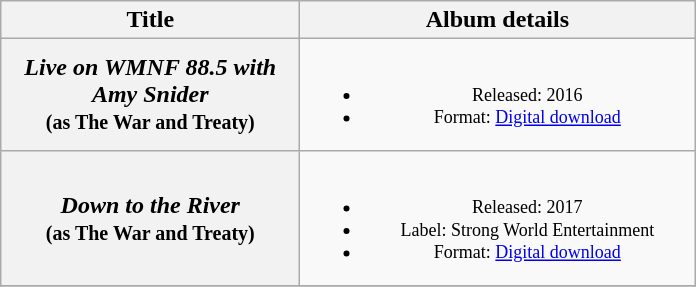<table class="wikitable plainrowheaders" style="text-align:center;" border="1">
<tr>
<th scope="col" style="width:12em;">Title</th>
<th scope="col" style="width:16em;">Album details</th>
</tr>
<tr>
<th scope="row"><em>Live on WMNF 88.5 with Amy Snider</em> <br><small>(as The War and Treaty)</small></th>
<td style="font-size:12px;"><br><ul><li>Released: 2016</li><li>Format: <a href='#'>Digital download</a></li></ul></td>
</tr>
<tr>
<th scope="row"><em>Down to the River</em> <br><small>(as The War and Treaty)</small></th>
<td style="font-size:12px;"><br><ul><li>Released: 2017</li><li>Label: Strong World Entertainment</li><li>Format: <a href='#'>Digital download</a></li></ul></td>
</tr>
<tr>
</tr>
</table>
